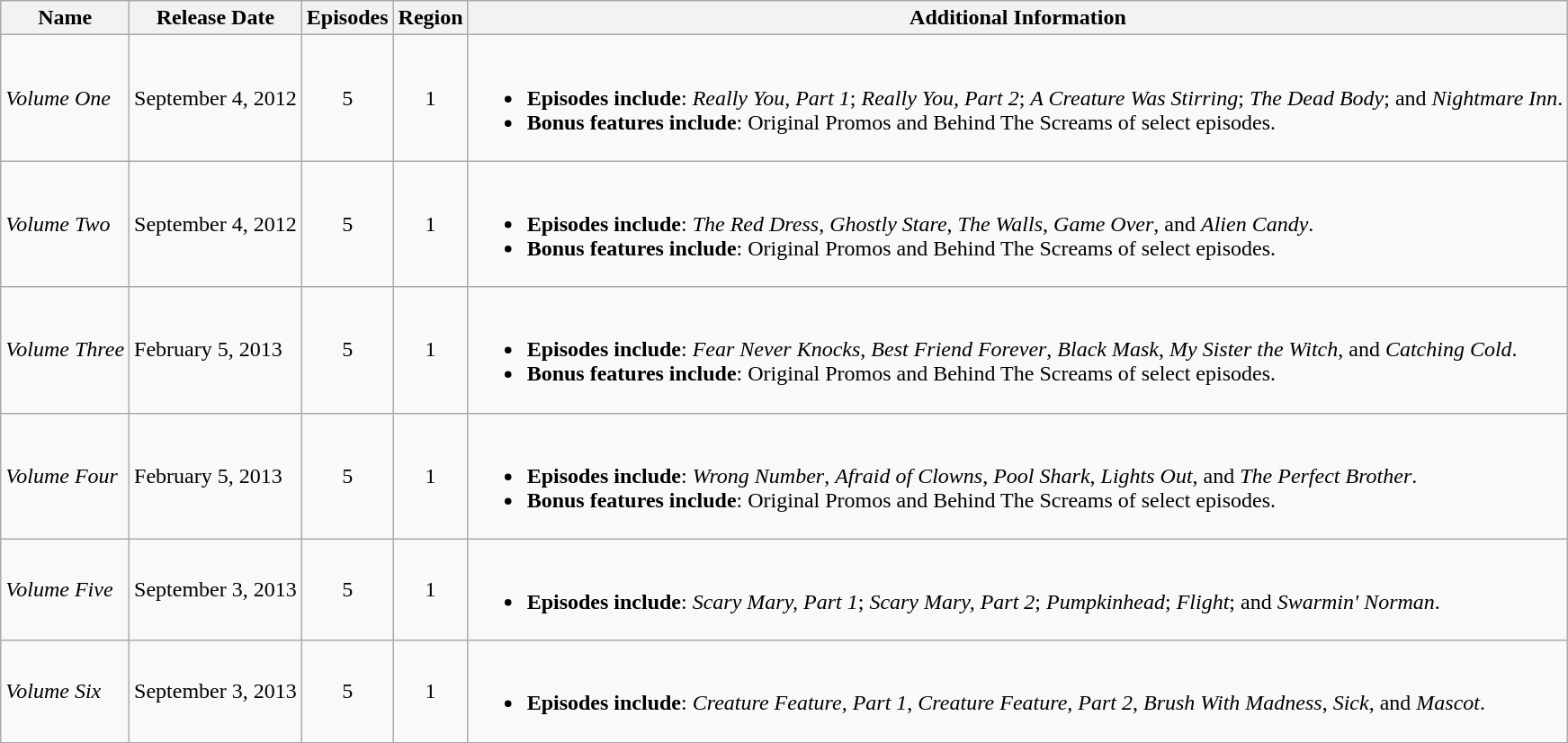<table class="wikitable">
<tr>
<th>Name</th>
<th>Release Date</th>
<th>Episodes</th>
<th>Region</th>
<th>Additional Information</th>
</tr>
<tr>
<td><em>Volume One</em></td>
<td>September 4, 2012</td>
<td align="center">5</td>
<td align="center">1</td>
<td><br><ul><li><strong>Episodes include</strong>: <em>Really You, Part 1</em>; <em>Really You, Part 2</em>; <em>A Creature Was Stirring</em>; <em>The Dead Body</em>;  and <em>Nightmare Inn</em>.</li><li><strong>Bonus features include</strong>: Original Promos and Behind The Screams of select episodes.</li></ul></td>
</tr>
<tr>
<td><em>Volume Two</em></td>
<td>September 4, 2012</td>
<td align="center">5</td>
<td align="center">1</td>
<td><br><ul><li><strong>Episodes include</strong>: <em>The Red Dress</em>, <em>Ghostly Stare</em>, <em>The Walls</em>, <em>Game Over</em>, and <em>Alien Candy</em>.</li><li><strong>Bonus features include</strong>: Original Promos and Behind The Screams of select episodes.</li></ul></td>
</tr>
<tr>
<td><em>Volume Three</em></td>
<td>February 5, 2013</td>
<td align="center">5</td>
<td align="center">1</td>
<td><br><ul><li><strong>Episodes include</strong>: <em>Fear Never Knocks</em>, <em>Best Friend Forever</em>, <em>Black Mask</em>, <em>My Sister the Witch</em>, and <em>Catching Cold</em>.</li><li><strong>Bonus features include</strong>: Original Promos and Behind The Screams of select episodes.</li></ul></td>
</tr>
<tr>
<td><em>Volume Four</em></td>
<td>February 5, 2013</td>
<td align="center">5</td>
<td align="center">1</td>
<td><br><ul><li><strong>Episodes include</strong>: <em>Wrong Number</em>, <em>Afraid of Clowns</em>, <em>Pool Shark</em>, <em>Lights Out</em>, and <em>The Perfect Brother</em>.</li><li><strong>Bonus features include</strong>: Original Promos and Behind The Screams of select episodes.</li></ul></td>
</tr>
<tr>
<td><em>Volume Five</em></td>
<td>September 3, 2013</td>
<td align="center">5</td>
<td align="center">1</td>
<td><br><ul><li><strong>Episodes include</strong>: <em>Scary Mary, Part 1</em>; <em>Scary Mary, Part 2</em>; <em>Pumpkinhead</em>; <em>Flight</em>; and  <em>Swarmin' Norman</em>.</li></ul></td>
</tr>
<tr>
<td><em>Volume Six</em></td>
<td>September 3, 2013</td>
<td align="center">5</td>
<td align="center">1</td>
<td><br><ul><li><strong>Episodes include</strong>: <em>Creature Feature, Part 1</em>, <em>Creature Feature, Part 2</em>, <em>Brush With Madness</em>, <em>Sick</em>, and <em>Mascot</em>.</li></ul></td>
</tr>
<tr>
</tr>
</table>
